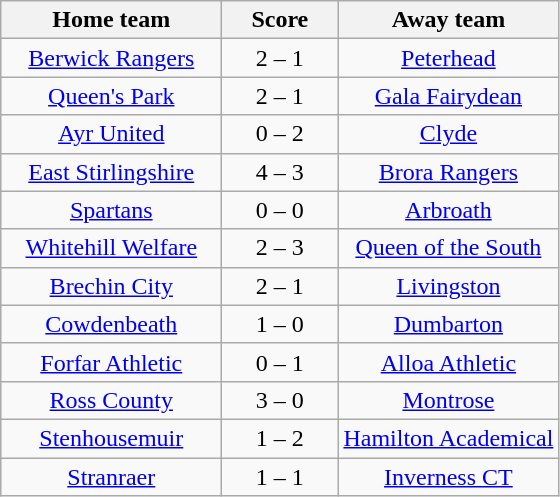<table class="wikitable" style="text-align: center">
<tr>
<th width=140>Home team</th>
<th width=70>Score</th>
<th width=140>Away team</th>
</tr>
<tr>
<td><a href='#'>Berwick Rangers</a></td>
<td>2 – 1</td>
<td><a href='#'>Peterhead</a></td>
</tr>
<tr>
<td><a href='#'>Queen's Park</a></td>
<td>2 – 1</td>
<td><a href='#'>Gala Fairydean</a></td>
</tr>
<tr>
<td><a href='#'>Ayr United</a></td>
<td>0 – 2</td>
<td><a href='#'>Clyde</a></td>
</tr>
<tr>
<td><a href='#'>East Stirlingshire</a></td>
<td>4 – 3</td>
<td><a href='#'>Brora Rangers</a></td>
</tr>
<tr>
<td><a href='#'>Spartans</a></td>
<td>0 – 0</td>
<td><a href='#'>Arbroath</a></td>
</tr>
<tr>
<td><a href='#'>Whitehill Welfare</a></td>
<td>2 – 3</td>
<td><a href='#'>Queen of the South</a></td>
</tr>
<tr>
<td><a href='#'>Brechin City</a></td>
<td>2 – 1</td>
<td><a href='#'>Livingston</a></td>
</tr>
<tr>
<td><a href='#'>Cowdenbeath</a></td>
<td>1 – 0</td>
<td><a href='#'>Dumbarton</a></td>
</tr>
<tr>
<td><a href='#'>Forfar Athletic</a></td>
<td>0 – 1</td>
<td><a href='#'>Alloa Athletic</a></td>
</tr>
<tr>
<td><a href='#'>Ross County</a></td>
<td>3 – 0</td>
<td><a href='#'>Montrose</a></td>
</tr>
<tr>
<td><a href='#'>Stenhousemuir</a></td>
<td>1 – 2</td>
<td><a href='#'>Hamilton Academical</a></td>
</tr>
<tr>
<td><a href='#'>Stranraer</a></td>
<td>1 – 1</td>
<td><a href='#'>Inverness CT</a></td>
</tr>
</table>
